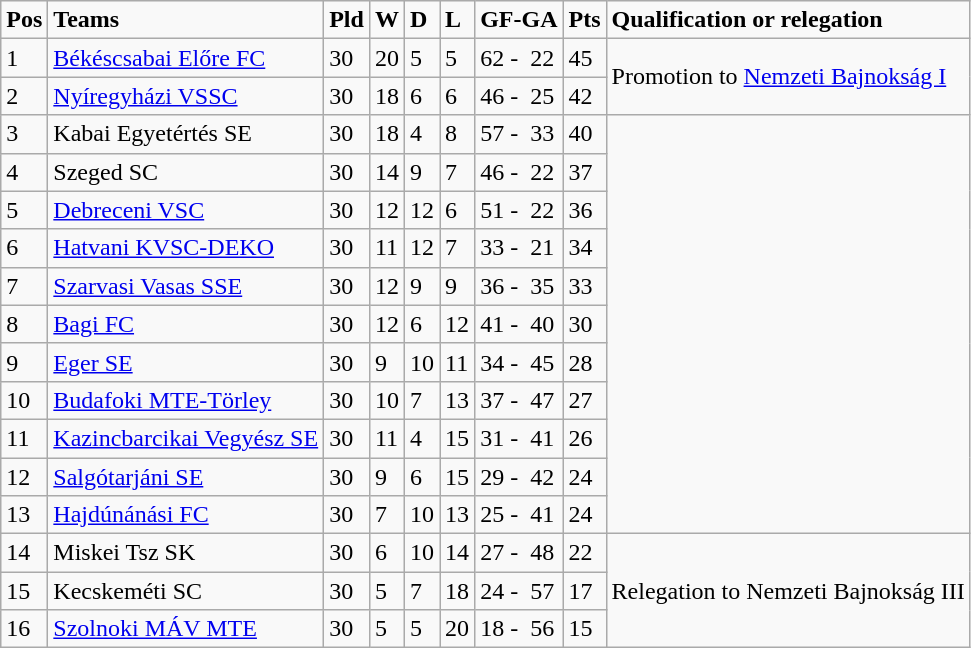<table class="wikitable">
<tr>
<td><strong>Pos</strong></td>
<td><strong>Teams</strong></td>
<td><strong>Pld</strong></td>
<td><strong>W</strong></td>
<td><strong>D</strong></td>
<td><strong>L</strong></td>
<td><strong>GF-GA</strong></td>
<td><strong>Pts</strong></td>
<td><strong>Qualification or relegation</strong></td>
</tr>
<tr>
<td>1</td>
<td><a href='#'>Békéscsabai Előre FC</a></td>
<td>30</td>
<td>20</td>
<td>5</td>
<td>5</td>
<td>62 -  22</td>
<td>45</td>
<td rowspan="2">Promotion to <a href='#'>Nemzeti Bajnokság I</a></td>
</tr>
<tr>
<td>2</td>
<td><a href='#'>Nyíregyházi VSSC</a></td>
<td>30</td>
<td>18</td>
<td>6</td>
<td>6</td>
<td>46 -  25</td>
<td>42</td>
</tr>
<tr>
<td>3</td>
<td>Kabai Egyetértés SE</td>
<td>30</td>
<td>18</td>
<td>4</td>
<td>8</td>
<td>57 -  33</td>
<td>40</td>
<td rowspan="11"></td>
</tr>
<tr>
<td>4</td>
<td>Szeged SC</td>
<td>30</td>
<td>14</td>
<td>9</td>
<td>7</td>
<td>46 -  22</td>
<td>37</td>
</tr>
<tr>
<td>5</td>
<td><a href='#'>Debreceni VSC</a></td>
<td>30</td>
<td>12</td>
<td>12</td>
<td>6</td>
<td>51 -  22</td>
<td>36</td>
</tr>
<tr>
<td>6</td>
<td><a href='#'>Hatvani KVSC-DEKO</a></td>
<td>30</td>
<td>11</td>
<td>12</td>
<td>7</td>
<td>33 -  21</td>
<td>34</td>
</tr>
<tr>
<td>7</td>
<td><a href='#'>Szarvasi Vasas SSE</a></td>
<td>30</td>
<td>12</td>
<td>9</td>
<td>9</td>
<td>36 -  35</td>
<td>33</td>
</tr>
<tr>
<td>8</td>
<td><a href='#'>Bagi FC</a></td>
<td>30</td>
<td>12</td>
<td>6</td>
<td>12</td>
<td>41 -  40</td>
<td>30</td>
</tr>
<tr>
<td>9</td>
<td><a href='#'>Eger SE</a></td>
<td>30</td>
<td>9</td>
<td>10</td>
<td>11</td>
<td>34 -  45</td>
<td>28</td>
</tr>
<tr>
<td>10</td>
<td><a href='#'>Budafoki MTE-Törley</a></td>
<td>30</td>
<td>10</td>
<td>7</td>
<td>13</td>
<td>37 -  47</td>
<td>27</td>
</tr>
<tr>
<td>11</td>
<td><a href='#'>Kazincbarcikai Vegyész SE</a></td>
<td>30</td>
<td>11</td>
<td>4</td>
<td>15</td>
<td>31 -  41</td>
<td>26</td>
</tr>
<tr>
<td>12</td>
<td><a href='#'>Salgótarjáni SE</a></td>
<td>30</td>
<td>9</td>
<td>6</td>
<td>15</td>
<td>29 -  42</td>
<td>24</td>
</tr>
<tr>
<td>13</td>
<td><a href='#'>Hajdúnánási FC</a></td>
<td>30</td>
<td>7</td>
<td>10</td>
<td>13</td>
<td>25 -  41</td>
<td>24</td>
</tr>
<tr>
<td>14</td>
<td>Miskei Tsz SK</td>
<td>30</td>
<td>6</td>
<td>10</td>
<td>14</td>
<td>27 -  48</td>
<td>22</td>
<td rowspan="3">Relegation to Nemzeti Bajnokság III</td>
</tr>
<tr>
<td>15</td>
<td>Kecskeméti SC</td>
<td>30</td>
<td>5</td>
<td>7</td>
<td>18</td>
<td>24 -  57</td>
<td>17</td>
</tr>
<tr>
<td>16</td>
<td><a href='#'>Szolnoki MÁV MTE</a></td>
<td>30</td>
<td>5</td>
<td>5</td>
<td>20</td>
<td>18 -  56</td>
<td>15</td>
</tr>
</table>
